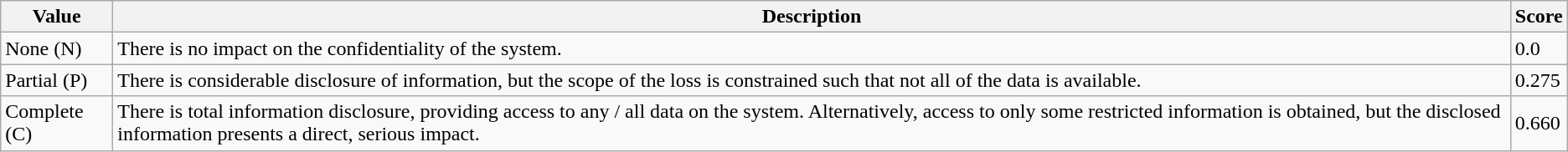<table class="wikitable">
<tr>
<th>Value</th>
<th>Description</th>
<th>Score</th>
</tr>
<tr>
<td>None (N)</td>
<td>There is no impact on the confidentiality of the system.</td>
<td>0.0</td>
</tr>
<tr>
<td>Partial (P)</td>
<td>There is considerable disclosure of information, but the scope of the loss is constrained such that not all of the data is available.</td>
<td>0.275</td>
</tr>
<tr>
<td>Complete (C)</td>
<td>There is total information disclosure, providing access to any / all data on the system. Alternatively, access to only some restricted information is obtained, but the disclosed information presents a direct, serious impact.</td>
<td>0.660</td>
</tr>
</table>
